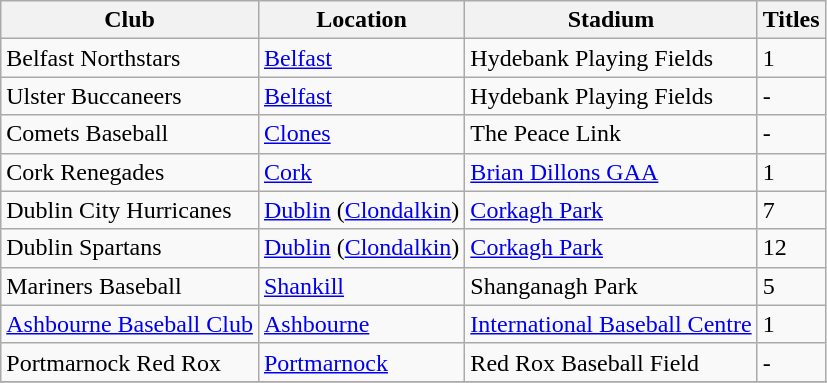<table class="wikitable sortable">
<tr>
<th>Club</th>
<th>Location</th>
<th>Stadium</th>
<th>Titles</th>
</tr>
<tr>
<td>Belfast Northstars</td>
<td><a href='#'>Belfast</a></td>
<td>Hydebank Playing Fields</td>
<td>1</td>
</tr>
<tr>
<td>Ulster Buccaneers</td>
<td><a href='#'>Belfast</a></td>
<td>Hydebank Playing Fields</td>
<td>-</td>
</tr>
<tr>
<td>Comets Baseball</td>
<td><a href='#'>Clones</a></td>
<td>The Peace Link</td>
<td>-</td>
</tr>
<tr>
<td>Cork Renegades</td>
<td><a href='#'>Cork</a></td>
<td><a href='#'>Brian Dillons GAA</a></td>
<td>1</td>
</tr>
<tr>
<td>Dublin City Hurricanes</td>
<td><a href='#'>Dublin</a> (<a href='#'>Clondalkin</a>)</td>
<td><a href='#'>Corkagh Park</a></td>
<td>7</td>
</tr>
<tr>
<td>Dublin Spartans</td>
<td><a href='#'>Dublin</a> (<a href='#'>Clondalkin</a>)</td>
<td><a href='#'>Corkagh Park</a></td>
<td>12</td>
</tr>
<tr>
<td>Mariners Baseball</td>
<td><a href='#'>Shankill</a></td>
<td>Shanganagh Park</td>
<td>5</td>
</tr>
<tr>
<td><a href='#'>Ashbourne Baseball Club</a></td>
<td><a href='#'>Ashbourne</a></td>
<td><a href='#'>International Baseball Centre</a></td>
<td>1</td>
</tr>
<tr>
<td>Portmarnock Red Rox</td>
<td><a href='#'>Portmarnock</a></td>
<td>Red Rox Baseball Field</td>
<td>-</td>
</tr>
<tr>
</tr>
</table>
